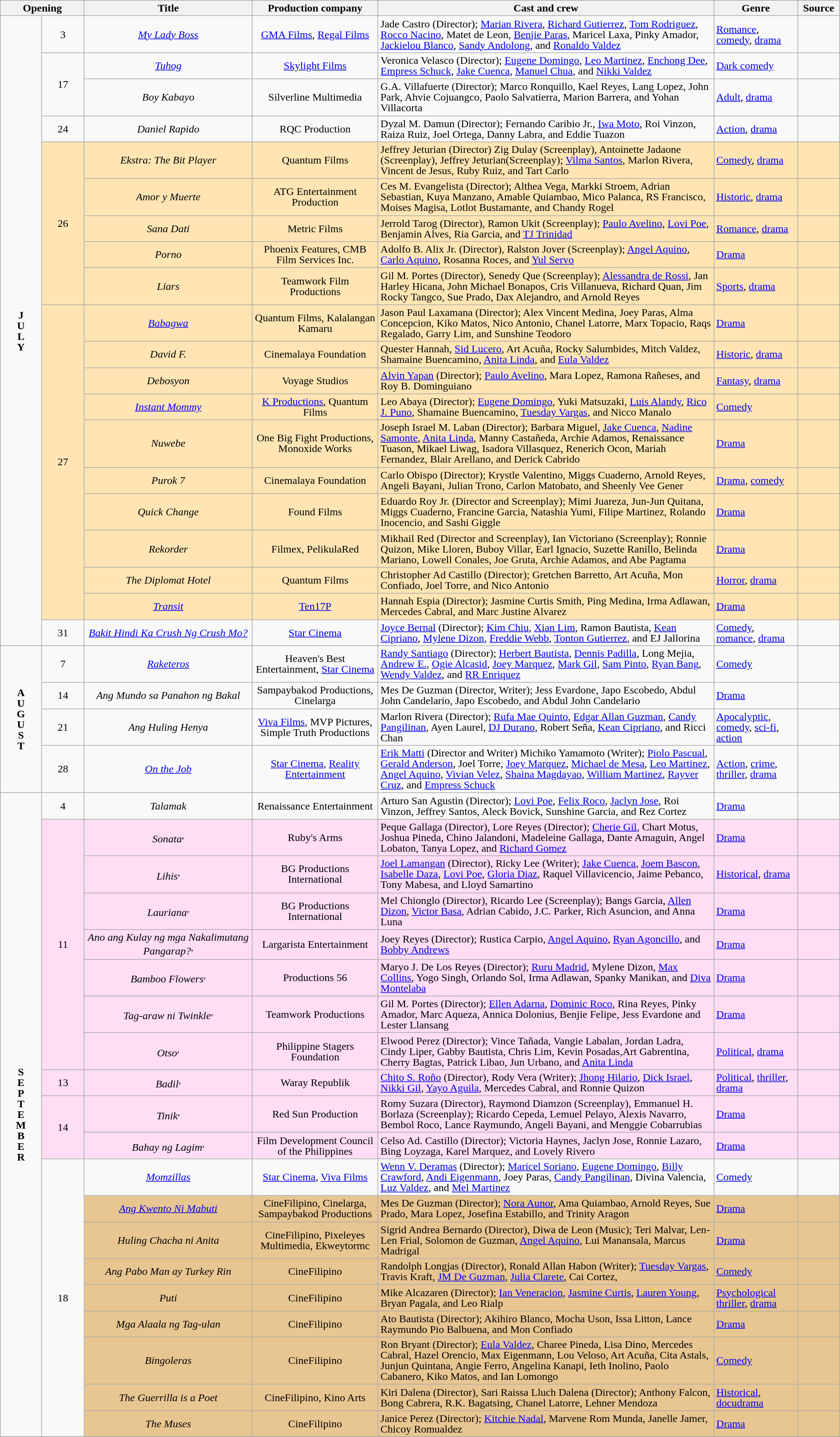<table class="wikitable" style="text-align:center; font-size:100%; line-height:16px;" width="100%">
<tr>
<th colspan="2">Opening</th>
<th style="width:20%;">Title</th>
<th style="width:15%;">Production company</th>
<th style="width:40%;">Cast and crew</th>
<th style="width:10%;">Genre</th>
<th style="width:05%;">Source</th>
</tr>
<tr>
<td rowspan="20"><strong>J</strong><br><strong>U</strong><br><strong>L</strong><br><strong>Y</strong></td>
<td>3</td>
<td><em><a href='#'>My Lady Boss</a></em></td>
<td><a href='#'>GMA Films</a>, <a href='#'>Regal Films</a></td>
<td style="text-align:left;">Jade Castro (Director); <a href='#'>Marian Rivera</a>, <a href='#'>Richard Gutierrez</a>, <a href='#'>Tom Rodriguez</a>, <a href='#'>Rocco Nacino</a>, Matet de Leon, <a href='#'>Benjie Paras</a>, Maricel Laxa, Pinky Amador, <a href='#'>Jackielou Blanco</a>, <a href='#'>Sandy Andolong</a>, and <a href='#'>Ronaldo Valdez</a></td>
<td style="text-align:left;"><a href='#'>Romance</a>, <a href='#'>comedy</a>, <a href='#'>drama</a></td>
<td></td>
</tr>
<tr>
<td rowspan="2">17</td>
<td><em><a href='#'>Tuhog</a></em></td>
<td><a href='#'>Skylight Films</a></td>
<td style="text-align:left;">Veronica Velasco (Director); <a href='#'>Eugene Domingo</a>, <a href='#'>Leo Martinez</a>, <a href='#'>Enchong Dee</a>, <a href='#'>Empress Schuck</a>, <a href='#'>Jake Cuenca</a>, <a href='#'>Manuel Chua</a>, and <a href='#'>Nikki Valdez</a></td>
<td style="text-align:left;"><a href='#'>Dark comedy</a></td>
<td></td>
</tr>
<tr>
<td><em>Boy Kabayo</em></td>
<td>Silverline Multimedia</td>
<td style="text-align:left;">G.A. Villafuerte (Director); Marco Ronquillo, Kael Reyes, Lang Lopez, John Park, Ahvie Cojuangco, Paolo Salvatierra, Marion Barrera, and Yohan Villacorta</td>
<td style="text-align:left;"><a href='#'>Adult</a>, <a href='#'>drama</a></td>
<td></td>
</tr>
<tr>
<td>24</td>
<td><em>Daniel Rapido</em></td>
<td>RQC Production</td>
<td style="text-align:left;">Dyzal M. Damun (Director); Fernando Caribio Jr., <a href='#'>Iwa Moto</a>, Roi Vinzon, Raiza Ruiz, Joel Ortega, Danny Labra, and Eddie Tuazon</td>
<td style="text-align:left;"><a href='#'>Action</a>, <a href='#'>drama</a></td>
<td></td>
</tr>
<tr>
<td rowspan="5" style="background:#FFE5B4;">26</td>
<td style="background:#FFE5B4;"><em>Ekstra: The Bit Player</em></td>
<td style="background:#FFE5B4;">Quantum Films</td>
<td style="background:#FFE5B4; text-align:left;">Jeffrey Jeturian (Director) Zig Dulay (Screenplay), Antoinette Jadaone (Screenplay), Jeffrey Jeturian(Screenplay); <a href='#'>Vilma Santos</a>, Marlon Rivera, Vincent de Jesus, Ruby Ruiz, and Tart Carlo</td>
<td style="background:#FFE5B4; text-align:left;"><a href='#'>Comedy</a>, <a href='#'>drama</a></td>
<td style="background:#FFE5B4;"></td>
</tr>
<tr>
<td style="background:#FFE5B4;"><em>Amor y Muerte</em></td>
<td style="background:#FFE5B4;">ATG Entertainment Production</td>
<td style="background:#FFE5B4; text-align:left;">Ces M. Evangelista (Director); Althea Vega, Markki Stroem, Adrian Sebastian, Kuya Manzano, Amable Quiambao, Mico Palanca, RS Francisco, Moises Magisa, Lotlot Bustamante, and Chandy Rogel</td>
<td style="background:#FFE5B4; text-align:left;"><a href='#'>Historic</a>, <a href='#'>drama</a></td>
<td style="background:#FFE5B4;"></td>
</tr>
<tr>
<td style="background:#FFE5B4;"><em>Sana Dati</em></td>
<td style="background:#FFE5B4;">Metric Films</td>
<td style="background:#FFE5B4; text-align:left;">Jerrold Tarog (Director), Ramon Ukit (Screenplay); <a href='#'>Paulo Avelino</a>, <a href='#'>Lovi Poe</a>, Benjamin Alves, Ria Garcia, and <a href='#'>TJ Trinidad</a></td>
<td style="background:#FFE5B4; text-align:left;"><a href='#'>Romance</a>, <a href='#'>drama</a></td>
<td style="background:#FFE5B4;"></td>
</tr>
<tr>
<td style="background:#FFE5B4;"><em>Porno</em></td>
<td style="background:#FFE5B4;">Phoenix Features, CMB Film Services Inc.</td>
<td style="background:#FFE5B4; text-align:left;">Adolfo B. Alix Jr. (Director), Ralston Jover (Screenplay); <a href='#'>Angel Aquino</a>, <a href='#'>Carlo Aquino</a>, Rosanna Roces, and <a href='#'>Yul Servo</a></td>
<td style="background:#FFE5B4; text-align:left;"><a href='#'>Drama</a></td>
<td style="background:#FFE5B4;"></td>
</tr>
<tr>
<td style="background:#FFE5B4;"><em>Liars</em></td>
<td style="background:#FFE5B4;">Teamwork Film Productions</td>
<td style="background:#FFE5B4; text-align:left;">Gil M. Portes (Director), Senedy Que (Screenplay); <a href='#'>Alessandra de Rossi</a>, Jan Harley Hicana, John Michael Bonapos, Cris Villanueva, Richard Quan, Jim Rocky Tangco, Sue Prado, Dax Alejandro, and Arnold Reyes</td>
<td style="background:#FFE5B4; text-align:left;"><a href='#'>Sports</a>, <a href='#'>drama</a></td>
<td style="background:#FFE5B4;"></td>
</tr>
<tr>
<td style="background:#FFE5B4;" rowspan="10">27</td>
<td style="background:#FFE5B4;"><em><a href='#'>Babagwa</a></em></td>
<td style="background:#FFE5B4;">Quantum Films, Kalalangan Kamaru</td>
<td style="background:#FFE5B4; text-align:left;">Jason Paul Laxamana (Director); Alex Vincent Medina, Joey Paras, Alma Concepcion, Kiko Matos, Nico Antonio, Chanel Latorre, Marx Topacio, Raqs Regalado, Garry Lim, and Sunshine Teodoro</td>
<td style="background:#FFE5B4; text-align:left;"><a href='#'>Drama</a></td>
<td style="background:#FFE5B4;"></td>
</tr>
<tr>
<td style="background:#FFE5B4;"><em>David F.</em></td>
<td style="background:#FFE5B4;">Cinemalaya Foundation</td>
<td style="background:#FFE5B4; text-align:left;">Quester Hannah, <a href='#'>Sid Lucero</a>, Art Acuña, Rocky Salumbides, Mitch Valdez, Shamaine Buencamino, <a href='#'>Anita Linda</a>, and <a href='#'>Eula Valdez</a></td>
<td style="background:#FFE5B4; text-align:left;"><a href='#'>Historic</a>, <a href='#'>drama</a></td>
<td style="background:#FFE5B4;"></td>
</tr>
<tr>
<td style="background:#FFE5B4;"><em>Debosyon</em></td>
<td style="background:#FFE5B4;">Voyage Studios</td>
<td style="background:#FFE5B4; text-align:left;"><a href='#'>Alvin Yapan</a> (Director); <a href='#'>Paulo Avelino</a>, Mara Lopez, Ramona Rañeses, and Roy B. Dominguiano</td>
<td style="background:#FFE5B4; text-align:left;"><a href='#'>Fantasy</a>, <a href='#'>drama</a></td>
<td style="background:#FFE5B4;"></td>
</tr>
<tr>
<td style="background:#FFE5B4;"><em><a href='#'>Instant Mommy</a></em></td>
<td style="background:#FFE5B4;"><a href='#'>K Productions</a>, Quantum Films</td>
<td style="background:#FFE5B4; text-align:left;">Leo Abaya (Director); <a href='#'>Eugene Domingo</a>, Yuki Matsuzaki, <a href='#'>Luis Alandy</a>, <a href='#'>Rico J. Puno</a>, Shamaine Buencamino, <a href='#'>Tuesday Vargas</a>, and Nicco Manalo</td>
<td style="background:#FFE5B4; text-align:left;"><a href='#'>Comedy</a></td>
<td style="background:#FFE5B4;"></td>
</tr>
<tr>
<td style="background:#FFE5B4;"><em>Nuwebe</em></td>
<td style="background:#FFE5B4;">One Big Fight Productions, Monoxide Works</td>
<td style="background:#FFE5B4; text-align:left;">Joseph Israel M. Laban (Director); Barbara Miguel, <a href='#'>Jake Cuenca</a>, <a href='#'>Nadine Samonte</a>, <a href='#'>Anita Linda</a>, Manny Castañeda, Archie Adamos, Renaissance Tuason, Mikael Liwag, Isadora Villasquez, Renerich Ocon, Mariah Fernandez, Blair Arellano, and Derick Cabrido</td>
<td style="background:#FFE5B4; text-align:left;"><a href='#'>Drama</a></td>
<td style="background:#FFE5B4;"></td>
</tr>
<tr>
<td style="background:#FFE5B4;"><em>Purok 7</em></td>
<td style="background:#FFE5B4;">Cinemalaya Foundation</td>
<td style="background:#FFE5B4; text-align:left;">Carlo Obispo (Director); Krystle Valentino, Miggs Cuaderno, Arnold Reyes, Angeli Bayani, Julian Trono, Carlon Matobato, and Sheenly Vee Gener</td>
<td style="background:#FFE5B4; text-align:left;"><a href='#'>Drama</a>, <a href='#'>comedy</a></td>
<td style="background:#FFE5B4;"></td>
</tr>
<tr>
<td style="background:#FFE5B4;"><em>Quick Change</em></td>
<td style="background:#FFE5B4;">Found Films</td>
<td style="background:#FFE5B4; text-align:left;">Eduardo Roy Jr. (Director and Screenplay); Mimi Juareza, Jun-Jun Quitana, Miggs Cuaderno, Francine Garcia, Natashia Yumi, Filipe Martinez, Rolando Inocencio, and Sashi Giggle</td>
<td style="background:#FFE5B4; text-align:left;"><a href='#'>Drama</a></td>
<td style="background:#FFE5B4;"></td>
</tr>
<tr>
<td style="background:#FFE5B4;"><em>Rekorder</em></td>
<td style="background:#FFE5B4;">Filmex, PelikulaRed</td>
<td style="background:#FFE5B4; text-align:left;">Mikhail Red (Director and Screenplay), Ian Victoriano (Screenplay); Ronnie Quizon, Mike Lloren, Buboy Villar, Earl Ignacio, Suzette Ranillo, Belinda Mariano, Lowell Conales, Joe Gruta, Archie Adamos, and Abe Pagtama</td>
<td style="background:#FFE5B4; text-align:left;"><a href='#'>Drama</a></td>
<td style="background:#FFE5B4;"></td>
</tr>
<tr>
<td style="background:#FFE5B4;"><em>The Diplomat Hotel</em></td>
<td style="background:#FFE5B4;">Quantum Films</td>
<td style="background:#FFE5B4; text-align:left;">Christopher Ad Castillo (Director); Gretchen Barretto, Art Acuña, Mon Confiado, Joel Torre, and Nico Antonio</td>
<td style="background:#FFE5B4; text-align:left;"><a href='#'>Horror</a>, <a href='#'>drama</a></td>
<td style="background:#FFE5B4;"></td>
</tr>
<tr>
<td style="background:#FFE5B4;"><em><a href='#'>Transit</a></em></td>
<td style="background:#FFE5B4;"><a href='#'>Ten17P</a></td>
<td style="background:#FFE5B4; text-align:left;">Hannah Espia (Director); Jasmine Curtis Smith, Ping Medina, Irma Adlawan, Mercedes Cabral, and Marc Justine Alvarez</td>
<td style="background:#FFE5B4; text-align:left;"><a href='#'>Drama</a></td>
<td style="background:#FFE5B4;"></td>
</tr>
<tr>
<td>31</td>
<td><em><a href='#'>Bakit Hindi Ka Crush Ng Crush Mo?</a></em></td>
<td><a href='#'>Star Cinema</a></td>
<td style="text-align:left;"><a href='#'>Joyce Bernal</a> (Director); <a href='#'>Kim Chiu</a>, <a href='#'>Xian Lim</a>, Ramon Bautista, <a href='#'>Kean Cipriano</a>, <a href='#'>Mylene Dizon</a>, <a href='#'>Freddie Webb</a>, <a href='#'>Tonton Gutierrez</a>, and EJ Jallorina</td>
<td style="text-align:left;"><a href='#'>Comedy</a>, <a href='#'>romance</a>, <a href='#'>drama</a></td>
<td></td>
</tr>
<tr>
<td rowspan="4"><strong>A</strong><br><strong>U</strong><br><strong>G</strong><br><strong>U</strong><br><strong>S</strong><br><strong>T</strong></td>
<td>7</td>
<td><em><a href='#'>Raketeros</a></em></td>
<td>Heaven's Best Entertainment, <a href='#'>Star Cinema</a></td>
<td style="text-align:left;"><a href='#'>Randy Santiago</a> (Director); <a href='#'>Herbert Bautista</a>, <a href='#'>Dennis Padilla</a>, Long Mejia, <a href='#'>Andrew E.</a>, <a href='#'>Ogie Alcasid</a>, <a href='#'>Joey Marquez</a>, <a href='#'>Mark Gil</a>, <a href='#'>Sam Pinto</a>, <a href='#'>Ryan Bang</a>, <a href='#'>Wendy Valdez</a>, and <a href='#'>RR Enriquez</a></td>
<td style="text-align:left;"><a href='#'>Comedy</a></td>
<td></td>
</tr>
<tr>
<td>14</td>
<td><em>Ang Mundo sa Panahon ng Bakal</em></td>
<td>Sampaybakod Productions, Cinelarga</td>
<td style="text-align:left;">Mes De Guzman (Director, Writer); Jess Evardone, Japo Escobedo, Abdul John Candelario, Japo Escobedo, and Abdul John Candelario</td>
<td style="text-align:left;"><a href='#'>Drama</a></td>
<td></td>
</tr>
<tr>
<td>21</td>
<td><em>Ang Huling Henya</em></td>
<td><a href='#'>Viva Films</a>, MVP Pictures, Simple Truth Productions</td>
<td style="text-align:left;">Marlon Rivera (Director); <a href='#'>Rufa Mae Quinto</a>, <a href='#'>Edgar Allan Guzman</a>, <a href='#'>Candy Pangilinan</a>, Ayen Laurel, <a href='#'>DJ Durano</a>, Robert Seña, <a href='#'>Kean Cipriano</a>, and Ricci Chan</td>
<td style="text-align:left;"><a href='#'>Apocalyptic</a>, <a href='#'>comedy</a>, <a href='#'>sci-fi</a>, <a href='#'>action</a></td>
<td></td>
</tr>
<tr>
<td>28</td>
<td><em><a href='#'>On the Job</a></em></td>
<td><a href='#'>Star Cinema</a>, <a href='#'>Reality Entertainment</a></td>
<td style="text-align:left;"><a href='#'>Erik Matti</a> (Director and Writer) Michiko Yamamoto (Writer); <a href='#'>Piolo Pascual</a>, <a href='#'>Gerald Anderson</a>, Joel Torre, <a href='#'>Joey Marquez</a>, <a href='#'>Michael de Mesa</a>, <a href='#'>Leo Martinez</a>, <a href='#'>Angel Aquino</a>, <a href='#'>Vivian Velez</a>, <a href='#'>Shaina Magdayao</a>, <a href='#'>William Martinez</a>, <a href='#'>Rayver Cruz</a>, and <a href='#'>Empress Schuck</a></td>
<td style="text-align:left;"><a href='#'>Action</a>, <a href='#'>crime</a>, <a href='#'>thriller</a>, <a href='#'>drama</a></td>
<td></td>
</tr>
<tr>
<td rowspan="20"><strong>S</strong><br><strong>E</strong><br><strong>P</strong><br><strong>T</strong><br><strong>E</strong><br><strong>M</strong><br><strong>B</strong><br><strong>E</strong><br><strong>R</strong></td>
<td>4</td>
<td><em>Talamak</em></td>
<td>Renaissance Entertainment</td>
<td style="text-align:left;">Arturo San Agustin (Director); <a href='#'>Lovi Poe</a>, <a href='#'>Felix Roco</a>, <a href='#'>Jaclyn Jose</a>, Roi Vinzon, Jeffrey Santos, Aleck Bovick, Sunshine Garcia, and Rez Cortez</td>
<td style="text-align:left;"><a href='#'>Drama</a></td>
<td></td>
</tr>
<tr>
<td style="background:#FFDDF4;" rowspan="7">11</td>
<td style="background:#FFDDF4;"><em>Sonata</em><sup>,</sup> </td>
<td style="background:#FFDDF4;">Ruby's Arms</td>
<td style="background:#FFDDF4; text-align:left;">Peque Gallaga (Director), Lore Reyes (Director); <a href='#'>Cherie Gil</a>, Chart Motus, Joshua Pineda, Chino Jalandoni, Madeleine Gallaga, Dante Amaguin, Angel Lobaton, Tanya Lopez, and <a href='#'>Richard Gomez</a></td>
<td style="background:#FFDDF4; text-align:left;"><a href='#'>Drama</a></td>
<td style="background:#FFDDF4;"></td>
</tr>
<tr>
<td style="background:#FFDDF4;"><em>Lihis</em><sup>,</sup> </td>
<td style="background:#FFDDF4;">BG Productions International</td>
<td style="background:#FFDDF4; text-align:left;"><a href='#'>Joel Lamangan</a> (Director), Ricky Lee (Writer); <a href='#'>Jake Cuenca</a>, <a href='#'>Joem Bascon</a>, <a href='#'>Isabelle Daza</a>, <a href='#'>Lovi Poe</a>, <a href='#'>Gloria Diaz</a>, Raquel Villavicencio, Jaime Pebanco, Tony Mabesa, and Lloyd Samartino</td>
<td style="background:#FFDDF4; text-align:left;"><a href='#'>Historical</a>, <a href='#'>drama</a></td>
<td style="background:#FFDDF4;"></td>
</tr>
<tr>
<td style="background:#FFDDF4;"><em>Lauriana</em><sup>,</sup> </td>
<td style="background:#FFDDF4;">BG Productions International</td>
<td style="background:#FFDDF4; text-align:left;">Mel Chionglo (Director), Ricardo Lee (Screenplay); Bangs Garcia, <a href='#'>Allen Dizon</a>, <a href='#'>Victor Basa</a>, Adrian Cabido, J.C. Parker, Rich Asuncion, and Anna Luna</td>
<td style="background:#FFDDF4; text-align:left;"><a href='#'>Drama</a></td>
<td style="background:#FFDDF4;"></td>
</tr>
<tr />
<td style="background:#FFDDF4;"><em>Ano ang Kulay ng mga Nakalimutang Pangarap?</em><sup>,</sup> </td>
<td style="background:#FFDDF4;">Largarista Entertainment</td>
<td style="background:#FFDDF4; text-align:left;">Joey Reyes (Director); Rustica Carpio, <a href='#'>Angel Aquino</a>, <a href='#'>Ryan Agoncillo</a>, and <a href='#'>Bobby Andrews</a></td>
<td style="background:#FFDDF4; text-align:left;"><a href='#'>Drama</a></td>
<td style="background:#FFDDF4;"></td>
</tr>
<tr>
<td style="background:#FFDDF4;"><em>Bamboo Flowers</em><sup>,</sup> </td>
<td style="background:#FFDDF4;">Productions 56</td>
<td style="background:#FFDDF4; text-align:left;">Maryo J. De Los Reyes (Director); <a href='#'>Ruru Madrid</a>, Mylene Dizon, <a href='#'>Max Collins</a>, Yogo Singh, Orlando Sol, Irma Adlawan, Spanky Manikan, and <a href='#'>Diva Montelaba</a></td>
<td style="background:#FFDDF4; text-align:left;"><a href='#'>Drama</a></td>
<td style="background:#FFDDF4;"></td>
</tr>
<tr>
<td style="background:#FFDDF4;"><em>Tag-araw ni Twinkle</em><sup>,</sup> </td>
<td style="background:#FFDDF4;">Teamwork Productions</td>
<td style="background:#FFDDF4; text-align:left;">Gil M. Portes (Director); <a href='#'>Ellen Adarna</a>, <a href='#'>Dominic Roco</a>, Rina Reyes, Pinky Amador, Marc Aqueza, Annica Dolonius, Benjie Felipe, Jess Evardone and Lester Llansang</td>
<td style="background:#FFDDF4; text-align:left;"><a href='#'>Drama</a></td>
<td style="background:#FFDDF4;"></td>
</tr>
<tr>
<td style="background:#FFDDF4;"><em>Otso</em><sup>,</sup> </td>
<td style="background:#FFDDF4;">Philippine Stagers Foundation</td>
<td style="background:#FFDDF4; text-align:left;">Elwood Perez (Director); Vince Tañada, Vangie Labalan, Jordan Ladra, Cindy Liper, Gabby Bautista, Chris Lim, Kevin Posadas,Art Gabrentina, Cherry Bagtas, Patrick Libao, Jun Urbano, and <a href='#'>Anita Linda</a></td>
<td style="background:#FFDDF4; text-align:left;"><a href='#'>Political</a>, <a href='#'>drama</a></td>
<td style="background:#FFDDF4;"></td>
</tr>
<tr>
<td style="background:#FFDDF4;">13</td>
<td style="background:#FFDDF4;"><em>Badil</em><sup>,</sup> </td>
<td style="background:#FFDDF4;">Waray Republik</td>
<td style="background:#FFDDF4; text-align:left;"><a href='#'>Chito S. Roño</a> (Director), Rody Vera (Writer); <a href='#'>Jhong Hilario</a>, <a href='#'>Dick Israel</a>, <a href='#'>Nikki Gil</a>, <a href='#'>Yayo Aguila</a>, Mercedes Cabral, and Ronnie Quizon</td>
<td style="background:#FFDDF4; text-align:left;"><a href='#'>Political</a>, <a href='#'>thriller</a>, <a href='#'>drama</a></td>
<td style="background:#FFDDF4;"></td>
</tr>
<tr>
<td style="background:#FFDDF4;" rowspan="2">14</td>
<td style="background:#FFDDF4;"><em>Tinik</em><sup>,</sup> </td>
<td style="background:#FFDDF4;">Red Sun Production</td>
<td style="background:#FFDDF4; text-align:left;">Romy Suzara (Director), Raymond Diamzon (Screenplay), Emmanuel H. Borlaza (Screenplay); Ricardo Cepeda, Lemuel Pelayo, Alexis Navarro, Bembol Roco, Lance Raymundo, Angeli Bayani, and Menggie Cobarrubias</td>
<td style="background:#FFDDF4; text-align:left;"><a href='#'>Drama</a></td>
<td style="background:#FFDDF4;"></td>
</tr>
<tr>
<td style="background:#FFDDF4;"><em>Bahay ng Lagim</em><sup>,</sup> </td>
<td style="background:#FFDDF4;">Film Development Council of the Philippines</td>
<td style="background:#FFDDF4; text-align:left;">Celso Ad. Castillo (Director); Victoria Haynes, Jaclyn Jose, Ronnie Lazaro, Bing Loyzaga, Karel Marquez, and Lovely Rivero</td>
<td style="background:#FFDDF4; text-align:left;"><a href='#'>Drama</a></td>
<td style="background:#FFDDF4;"></td>
</tr>
<tr>
<td rowspan="9">18</td>
<td><em><a href='#'>Momzillas</a></em></td>
<td><a href='#'>Star Cinema</a>, <a href='#'>Viva Films</a></td>
<td style="text-align:left;"><a href='#'>Wenn V. Deramas</a> (Director); <a href='#'>Maricel Soriano</a>, <a href='#'>Eugene Domingo</a>, <a href='#'>Billy Crawford</a>, <a href='#'>Andi Eigenmann</a>, Joey Paras, <a href='#'>Candy Pangilinan</a>, Divina Valencia, <a href='#'>Luz Valdez</a>, and <a href='#'>Mel Martinez</a></td>
<td style="text-align:left;"><a href='#'>Comedy</a></td>
<td></td>
</tr>
<tr>
<td style="background:#E8C692;"><em><a href='#'>Ang Kwento Ni Mabuti</a></em></td>
<td style="background:#E8C692;">CineFilipino, Cinelarga, Sampaybakod Productions</td>
<td style="background:#E8C692; text-align:left;">Mes De Guzman (Director); <a href='#'>Nora Aunor</a>, Ama Quiambao, Arnold Reyes, Sue Prado, Mara Lopez, Josefina Estabillo, and Trinity Aragon</td>
<td style="background:#E8C692; text-align:left;"><a href='#'>Drama</a></td>
<td style="background:#E8C692;"></td>
</tr>
<tr>
<td style="background:#E8C692;"><em>Huling Chacha ni Anita</em></td>
<td style="background:#E8C692;">CineFilipino, Pixeleyes Multimedia, Ekweytormc</td>
<td style="background:#E8C692; text-align:left;">Sigrid Andrea Bernardo (Director), Diwa de Leon (Music); Teri Malvar, Len-Len Frial, Solomon de Guzman, <a href='#'>Angel Aquino</a>, Lui Manansala, Marcus Madrigal</td>
<td style="background:#E8C692; text-align:left;"><a href='#'>Drama</a></td>
<td style="background:#E8C692;"></td>
</tr>
<tr>
<td style="background:#E8C692;"><em>Ang Pabo Man ay Turkey Rin</em></td>
<td style="background:#E8C692;">CineFilipino</td>
<td style="background:#E8C692; text-align:left;">Randolph Longjas (Director), Ronald Allan Habon (Writer); <a href='#'>Tuesday Vargas</a>, Travis Kraft, <a href='#'>JM De Guzman</a>, <a href='#'>Julia Clarete</a>, Cai Cortez,</td>
<td style="background:#E8C692; text-align:left;"><a href='#'>Comedy</a></td>
<td style="background:#E8C692;"></td>
</tr>
<tr>
<td style="background:#E8C692;"><em>Puti</em></td>
<td style="background:#E8C692;">CineFilipino</td>
<td style="background:#E8C692; text-align:left;">Mike Alcazaren (Director); <a href='#'>Ian Veneracion</a>, <a href='#'>Jasmine Curtis</a>, <a href='#'>Lauren Young</a>, Bryan Pagala, and Leo Rialp</td>
<td style="background:#E8C692; text-align:left;"><a href='#'>Psychological thriller</a>, <a href='#'>drama</a></td>
<td style="background:#E8C692;"></td>
</tr>
<tr>
<td style="background:#E8C692;"><em>Mga Alaala ng Tag-ulan</em></td>
<td style="background:#E8C692;">CineFilipino</td>
<td style="background:#E8C692; text-align:left;">Ato Bautista (Director); Akihiro Blanco, Mocha Uson, Issa Litton, Lance Raymundo Pio Balbuena, and Mon Confiado</td>
<td style="background:#E8C692; text-align:left;"><a href='#'>Drama</a></td>
<td style="background:#E8C692;"></td>
</tr>
<tr>
<td style="background:#E8C692;"><em>Bingoleras</em></td>
<td style="background:#E8C692;">CineFilipino</td>
<td style="background:#E8C692; text-align:left;">Ron Bryant (Director); <a href='#'>Eula Valdez</a>, Charee Pineda, Lisa Dino, Mercedes Cabral, Hazel Orencio, Max Eigenmann, Lou Veloso, Art Acuña, Cita Astals, Junjun Quintana, Angie Ferro, Angelina Kanapi, Ieth Inolino, Paolo Cabanero, Kiko Matos, and Ian Lomongo</td>
<td style="background:#E8C692; text-align:left;"><a href='#'>Comedy</a></td>
<td style="background:#E8C692;"></td>
</tr>
<tr>
<td style="background:#E8C692;"><em>The Guerrilla is a Poet</em></td>
<td style="background:#E8C692;">CineFilipino, Kino Arts</td>
<td style="background:#E8C692; text-align:left;">Kiri Dalena (Director), Sari Raissa Lluch Dalena (Director); Anthony Falcon, Bong Cabrera, R.K. Bagatsing, Chanel Latorre, Lehner Mendoza</td>
<td style="background:#E8C692; text-align:left;"><a href='#'>Historical</a>, <a href='#'>docudrama</a></td>
<td style="background:#E8C692;"></td>
</tr>
<tr>
<td style="background:#E8C692;"><em>The Muses</em></td>
<td style="background:#E8C692;">CineFilipino</td>
<td style="background:#E8C692; text-align:left;">Janice Perez (Director); <a href='#'>Kitchie Nadal</a>, Marvene Rom Munda, Janelle Jamer, Chicoy Romualdez</td>
<td style="background:#E8C692; text-align:left;"><a href='#'>Drama</a></td>
<td style="background:#E8C692;"></td>
</tr>
<tr>
</tr>
</table>
